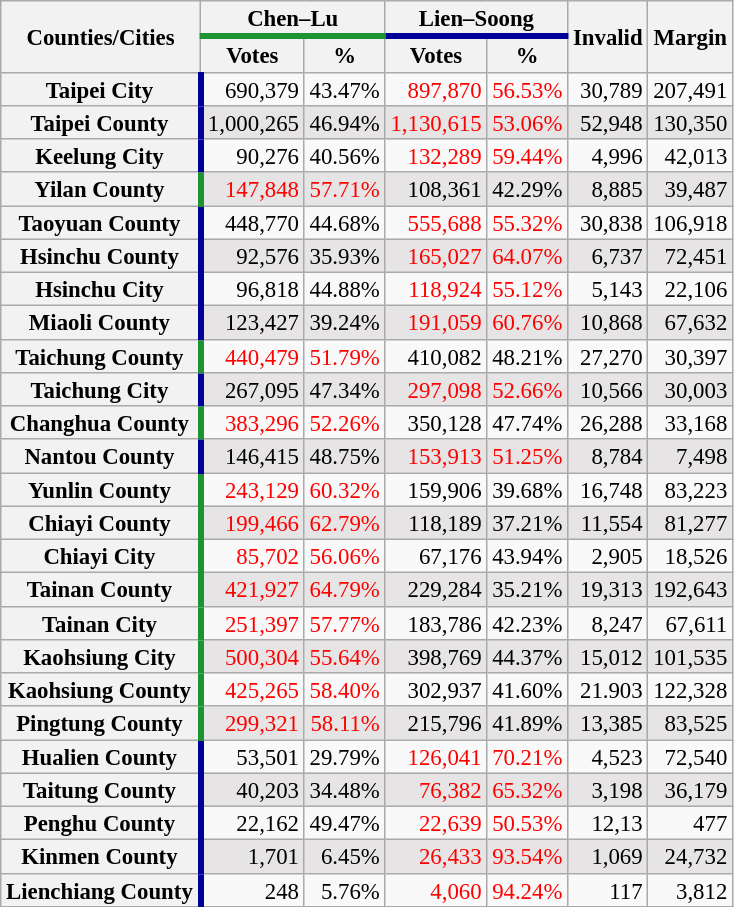<table class="wikitable sortable" style="background: #f9f9f9; font-size: 95%; line-height: 1em; text-align:right">
<tr>
<th rowspan=2>Counties/Cities</th>
<th colspan=2 style="border-bottom:4px solid #1B9431; ">Chen–Lu</th>
<th ! colspan=2 style="border-bottom:4px solid #000099;  ">Lien–Soong</th>
<th rowspan=2>Invalid</th>
<th rowspan=2>Margin</th>
</tr>
<tr>
<th>Votes</th>
<th>%</th>
<th>Votes</th>
<th>%</th>
</tr>
<tr>
<th style="border-right:4px solid #000099; ">Taipei City</th>
<td>690,379</td>
<td>43.47%</td>
<td style="color: red">897,870</td>
<td style="color: red">56.53%</td>
<td>30,789</td>
<td>207,491</td>
</tr>
<tr bgcolor="#E6E4E4">
<th style="border-right:4px solid #000099; ">Taipei County</th>
<td>1,000,265</td>
<td>46.94%</td>
<td style="color: red">1,130,615</td>
<td style="color: red">53.06%</td>
<td>52,948</td>
<td>130,350</td>
</tr>
<tr>
<th style="border-right:4px solid #000099; ">Keelung City</th>
<td>90,276</td>
<td>40.56%</td>
<td style="color: red">132,289</td>
<td style="color: red">59.44%</td>
<td>4,996</td>
<td>42,013</td>
</tr>
<tr bgcolor="#E6E4E4">
<th style="border-right:4px solid #1B9431; ">Yilan County</th>
<td style="color: red">147,848</td>
<td style="color: red">57.71%</td>
<td>108,361</td>
<td>42.29%</td>
<td>8,885</td>
<td>39,487</td>
</tr>
<tr>
<th style="border-right:4px solid #000099; ">Taoyuan County</th>
<td>448,770</td>
<td>44.68%</td>
<td style="color: red">555,688</td>
<td style="color: red">55.32%</td>
<td>30,838</td>
<td>106,918</td>
</tr>
<tr bgcolor="#E6E4E4">
<th style="border-right:4px solid #000099; ">Hsinchu County</th>
<td>92,576</td>
<td>35.93%</td>
<td style="color: red">165,027</td>
<td style="color: red">64.07%</td>
<td>6,737</td>
<td>72,451</td>
</tr>
<tr>
<th style="border-right:4px solid #000099; ">Hsinchu City</th>
<td>96,818</td>
<td>44.88%</td>
<td style="color: red">118,924</td>
<td style="color: red">55.12%</td>
<td>5,143</td>
<td>22,106</td>
</tr>
<tr bgcolor="#E6E4E4">
<th style="border-right:4px solid #000099; ">Miaoli County</th>
<td>123,427</td>
<td>39.24%</td>
<td style="color: red">191,059</td>
<td style="color: red">60.76%</td>
<td>10,868</td>
<td>67,632</td>
</tr>
<tr>
<th style="border-right:4px solid #1B9431; ">Taichung County</th>
<td style="color: red">440,479</td>
<td style="color: red">51.79%</td>
<td>410,082</td>
<td>48.21%</td>
<td>27,270</td>
<td>30,397</td>
</tr>
<tr bgcolor="#E6E4E4">
<th style="border-right:4px solid #000099; ">Taichung City</th>
<td>267,095</td>
<td>47.34%</td>
<td style="color: red">297,098</td>
<td style="color: red">52.66%</td>
<td>10,566</td>
<td>30,003</td>
</tr>
<tr>
<th style="border-right:4px solid #1B9431; ">Changhua County</th>
<td style="color: red">383,296</td>
<td style="color: red">52.26%</td>
<td>350,128</td>
<td>47.74%</td>
<td>26,288</td>
<td>33,168</td>
</tr>
<tr bgcolor="#E6E4E4">
<th style="border-right:4px solid #000099; ">Nantou County</th>
<td>146,415</td>
<td>48.75%</td>
<td style="color: red">153,913</td>
<td style="color: red">51.25%</td>
<td>8,784</td>
<td>7,498</td>
</tr>
<tr>
<th style="border-right:4px solid #1B9431; ">Yunlin County</th>
<td style="color: red">243,129</td>
<td style="color: red">60.32%</td>
<td>159,906</td>
<td>39.68%</td>
<td>16,748</td>
<td>83,223</td>
</tr>
<tr bgcolor="#E6E4E4">
<th style="border-right:4px solid #1B9431; ">Chiayi County</th>
<td style="color: red">199,466</td>
<td style="color: red">62.79%</td>
<td>118,189</td>
<td>37.21%</td>
<td>11,554</td>
<td>81,277</td>
</tr>
<tr>
<th style="border-right:4px solid #1B9431; ">Chiayi City</th>
<td style="color: red">85,702</td>
<td style="color: red">56.06%</td>
<td>67,176</td>
<td>43.94%</td>
<td>2,905</td>
<td>18,526</td>
</tr>
<tr bgcolor="#E6E4E4">
<th style="border-right:4px solid #1B9431; ">Tainan County</th>
<td style="color: red">421,927</td>
<td style="color: red">64.79%</td>
<td>229,284</td>
<td>35.21%</td>
<td>19,313</td>
<td>192,643</td>
</tr>
<tr>
<th style="border-right:4px solid #1B9431; ">Tainan City</th>
<td style="color: red">251,397</td>
<td style="color: red">57.77%</td>
<td>183,786</td>
<td>42.23%</td>
<td>8,247</td>
<td>67,611</td>
</tr>
<tr bgcolor="#E6E4E4">
<th style="border-right:4px solid #1B9431; ">Kaohsiung City</th>
<td style="color: red">500,304</td>
<td style="color: red">55.64%</td>
<td>398,769</td>
<td>44.37%</td>
<td>15,012</td>
<td>101,535</td>
</tr>
<tr>
<th style="border-right:4px solid #1B9431; ">Kaohsiung County</th>
<td style="color: red">425,265</td>
<td style="color: red">58.40%</td>
<td>302,937</td>
<td>41.60%</td>
<td>21.903</td>
<td>122,328</td>
</tr>
<tr bgcolor="#E6E4E4">
<th style="border-right:4px solid #1B9431; ">Pingtung County</th>
<td style="color: red">299,321</td>
<td style="color: red">58.11%</td>
<td>215,796</td>
<td>41.89%</td>
<td>13,385</td>
<td>83,525</td>
</tr>
<tr>
<th style="border-right:4px solid #000099; ">Hualien County</th>
<td>53,501</td>
<td>29.79%</td>
<td style="color: red">126,041</td>
<td style="color: red">70.21%</td>
<td>4,523</td>
<td>72,540</td>
</tr>
<tr bgcolor="#E6E4E4">
<th style="border-right:4px solid #000099; ">Taitung County</th>
<td>40,203</td>
<td>34.48%</td>
<td style="color: red">76,382</td>
<td style="color: red">65.32%</td>
<td>3,198</td>
<td>36,179</td>
</tr>
<tr>
<th style="border-right:4px solid #000099; ">Penghu County</th>
<td>22,162</td>
<td>49.47%</td>
<td style="color: red">22,639</td>
<td style="color: red">50.53%</td>
<td>12,13</td>
<td>477</td>
</tr>
<tr bgcolor="#E6E4E4">
<th style="border-right:4px solid #000099; ">Kinmen County</th>
<td>1,701</td>
<td>6.45%</td>
<td style="color: red">26,433</td>
<td style="color: red">93.54%</td>
<td>1,069</td>
<td>24,732</td>
</tr>
<tr>
<th style="border-right:4px solid #000099; ">Lienchiang County</th>
<td>248</td>
<td>5.76%</td>
<td style="color: red">4,060</td>
<td style="color: red">94.24%</td>
<td>117</td>
<td>3,812</td>
</tr>
</table>
